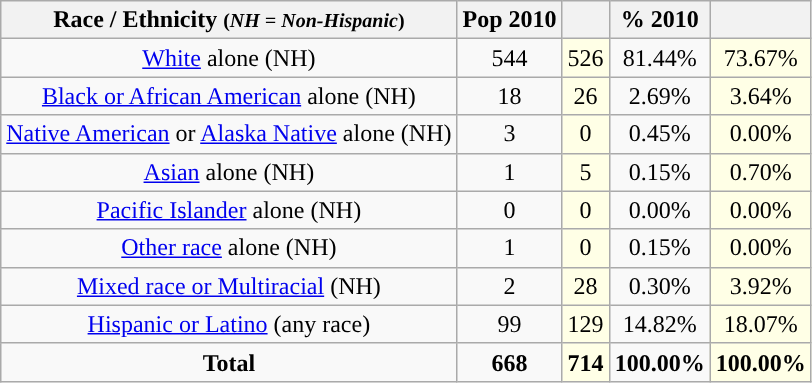<table class="wikitable" style="text-align:center;">
<tr>
<th>Race / Ethnicity <small>(<em>NH = Non-Hispanic</em>)</small></th>
<th>Pop 2010</th>
<th></th>
<th>% 2010</th>
<th></th>
</tr>
<tr>
<td><a href='#'>White</a> alone (NH)</td>
<td>544</td>
<td style='background: #ffffe6;'>526</td>
<td>81.44%</td>
<td style='background: #ffffe6;'>73.67%</td>
</tr>
<tr>
<td><a href='#'>Black or African American</a> alone (NH)</td>
<td>18</td>
<td style='background: #ffffe6;'>26</td>
<td>2.69%</td>
<td style='background: #ffffe6;'>3.64%</td>
</tr>
<tr>
<td><a href='#'>Native American</a> or <a href='#'>Alaska Native</a> alone (NH)</td>
<td>3</td>
<td style='background: #ffffe6;'>0</td>
<td>0.45%</td>
<td style='background: #ffffe6;'>0.00%</td>
</tr>
<tr>
<td><a href='#'>Asian</a> alone (NH)</td>
<td>1</td>
<td style='background: #ffffe6;'>5</td>
<td>0.15%</td>
<td style='background: #ffffe6;'>0.70%</td>
</tr>
<tr>
<td><a href='#'>Pacific Islander</a> alone (NH)</td>
<td>0</td>
<td style='background: #ffffe6;'>0</td>
<td>0.00%</td>
<td style='background: #ffffe6;'>0.00%</td>
</tr>
<tr>
<td><a href='#'>Other race</a> alone (NH)</td>
<td>1</td>
<td style='background: #ffffe6;'>0</td>
<td>0.15%</td>
<td style='background: #ffffe6;'>0.00%</td>
</tr>
<tr>
<td><a href='#'>Mixed race or Multiracial</a> (NH)</td>
<td>2</td>
<td style='background: #ffffe6;'>28</td>
<td>0.30%</td>
<td style='background: #ffffe6;'>3.92%</td>
</tr>
<tr>
<td><a href='#'>Hispanic or Latino</a> (any race)</td>
<td>99</td>
<td style='background: #ffffe6;'>129</td>
<td>14.82%</td>
<td style='background: #ffffe6;'>18.07%</td>
</tr>
<tr>
<td><strong>Total</strong></td>
<td><strong>668</strong></td>
<td style='background: #ffffe6;'><strong>714</strong></td>
<td><strong>100.00%</strong></td>
<td style='background: #ffffe6;'><strong>100.00%</strong></td>
</tr>
</table>
